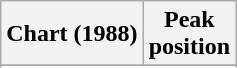<table class="wikitable">
<tr>
<th>Chart (1988)</th>
<th>Peak<br> position</th>
</tr>
<tr>
</tr>
<tr>
</tr>
</table>
